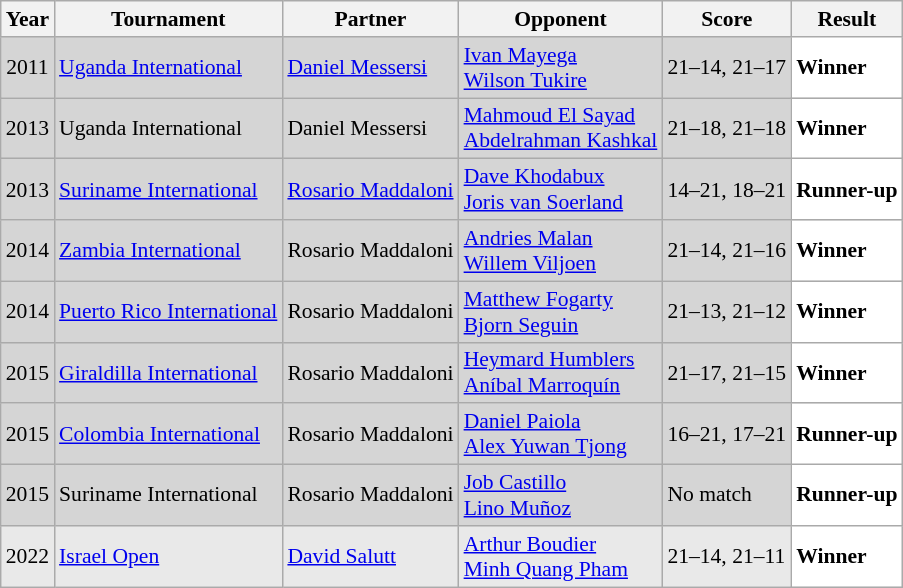<table class="sortable wikitable" style="font-size: 90%;">
<tr>
<th>Year</th>
<th>Tournament</th>
<th>Partner</th>
<th>Opponent</th>
<th>Score</th>
<th>Result</th>
</tr>
<tr style="background:#D5D5D5">
<td align="center">2011</td>
<td align="left"><a href='#'>Uganda International</a></td>
<td align="left"> <a href='#'>Daniel Messersi</a></td>
<td align="left"> <a href='#'>Ivan Mayega</a><br> <a href='#'>Wilson Tukire</a></td>
<td align="left">21–14, 21–17</td>
<td style="text-align:left; background:white"> <strong>Winner</strong></td>
</tr>
<tr style="background:#D5D5D5">
<td align="center">2013</td>
<td align="left">Uganda International</td>
<td align="left"> Daniel Messersi</td>
<td align="left"> <a href='#'>Mahmoud El Sayad</a><br> <a href='#'>Abdelrahman Kashkal</a></td>
<td align="left">21–18, 21–18</td>
<td style="text-align:left; background:white"> <strong>Winner</strong></td>
</tr>
<tr style="background:#D5D5D5">
<td align="center">2013</td>
<td align="left"><a href='#'>Suriname International</a></td>
<td align="left"> <a href='#'>Rosario Maddaloni</a></td>
<td align="left"> <a href='#'>Dave Khodabux</a><br> <a href='#'>Joris van Soerland</a></td>
<td align="left">14–21, 18–21</td>
<td style="text-align:left; background:white"> <strong>Runner-up</strong></td>
</tr>
<tr style="background:#D5D5D5">
<td align="center">2014</td>
<td align="left"><a href='#'>Zambia International</a></td>
<td align="left"> Rosario Maddaloni</td>
<td align="left"> <a href='#'>Andries Malan</a><br> <a href='#'>Willem Viljoen</a></td>
<td align="left">21–14, 21–16</td>
<td style="text-align:left; background:white"> <strong>Winner</strong></td>
</tr>
<tr style="background:#D5D5D5">
<td align="center">2014</td>
<td align="left"><a href='#'>Puerto Rico International</a></td>
<td align="left"> Rosario Maddaloni</td>
<td align="left"> <a href='#'>Matthew Fogarty</a><br> <a href='#'>Bjorn Seguin</a></td>
<td align="left">21–13, 21–12</td>
<td style="text-align:left; background:white"> <strong>Winner</strong></td>
</tr>
<tr style="background:#D5D5D5">
<td align="center">2015</td>
<td align="left"><a href='#'>Giraldilla International</a></td>
<td align="left"> Rosario Maddaloni</td>
<td align="left"> <a href='#'>Heymard Humblers</a><br> <a href='#'>Aníbal Marroquín</a></td>
<td align="left">21–17, 21–15</td>
<td style="text-align:left; background:white"> <strong>Winner</strong></td>
</tr>
<tr style="background:#D5D5D5">
<td align="center">2015</td>
<td align="left"><a href='#'>Colombia International</a></td>
<td align="left"> Rosario Maddaloni</td>
<td align="left"> <a href='#'>Daniel Paiola</a><br> <a href='#'>Alex Yuwan Tjong</a></td>
<td align="left">16–21, 17–21</td>
<td style="text-align:left; background:white"> <strong>Runner-up</strong></td>
</tr>
<tr style="background:#D5D5D5">
<td align="center">2015</td>
<td align="left">Suriname International</td>
<td align="left"> Rosario Maddaloni</td>
<td align="left"> <a href='#'>Job Castillo</a><br> <a href='#'>Lino Muñoz</a></td>
<td align="left">No match</td>
<td style="text-align:left; background:white"> <strong>Runner-up</strong></td>
</tr>
<tr style="background:#E9E9E9">
<td align="center">2022</td>
<td align="left"><a href='#'>Israel Open</a></td>
<td align="left"> <a href='#'>David Salutt</a></td>
<td align="left"> <a href='#'>Arthur Boudier</a><br> <a href='#'>Minh Quang Pham</a></td>
<td align="left">21–14, 21–11</td>
<td style="text-align:left; background:white"> <strong>Winner</strong></td>
</tr>
</table>
